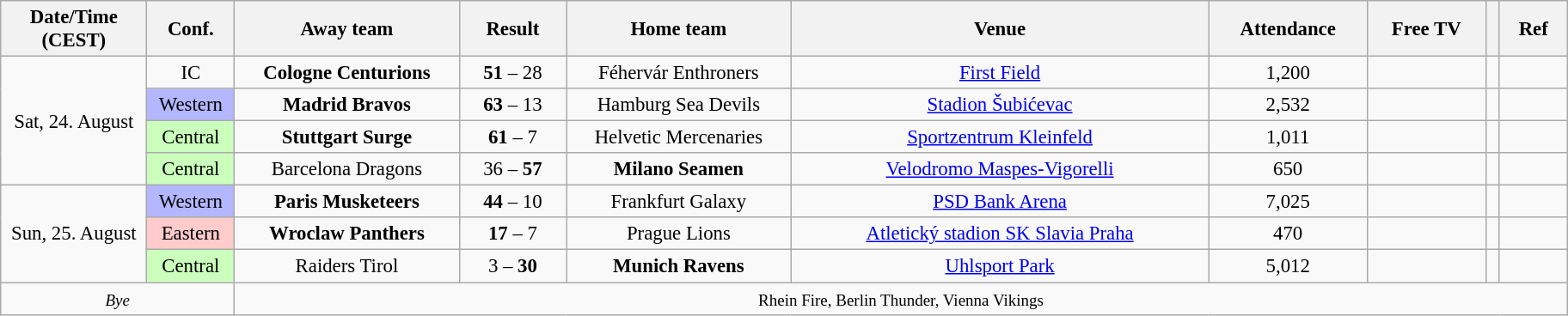<table class="mw-collapsible wikitable" style="font-size:95%; text-align:center; width:80em">
<tr>
<th style="width:7em;">Date/Time (CEST)</th>
<th style="width:4em;">Conf.</th>
<th style="width:11em;">Away team</th>
<th style="width:5em;">Result</th>
<th style="width:11em;">Home team</th>
<th>Venue</th>
<th>Attendance</th>
<th>Free TV</th>
<th></th>
<th style="width:3em;">Ref</th>
</tr>
<tr>
<td rowspan="4">Sat, 24. August<br></td>
<td>IC</td>
<td><strong>Cologne Centurions</strong></td>
<td><strong>51</strong> – 28</td>
<td>Féhervár Enthroners</td>
<td><a href='#'>First Field</a></td>
<td>1,200</td>
<td></td>
<td></td>
<td></td>
</tr>
<tr>
<td style="background:#B3B7FF">Western</td>
<td><strong>Madrid Bravos</strong></td>
<td><strong>63</strong> – 13</td>
<td>Hamburg Sea Devils</td>
<td><a href='#'>Stadion Šubićevac</a></td>
<td>2,532</td>
<td></td>
<td></td>
<td></td>
</tr>
<tr>
<td style="background:#CBFFBC">Central</td>
<td><strong>Stuttgart Surge</strong></td>
<td><strong>61</strong> – 7</td>
<td>Helvetic Mercenaries</td>
<td><a href='#'>Sportzentrum Kleinfeld</a></td>
<td>1,011</td>
<td></td>
<td></td>
<td></td>
</tr>
<tr>
<td style="background:#CBFFBC">Central</td>
<td>Barcelona Dragons</td>
<td>36 – <strong>57</strong></td>
<td><strong>Milano Seamen</strong></td>
<td><a href='#'>Velodromo Maspes-Vigorelli</a></td>
<td>650</td>
<td></td>
<td></td>
<td></td>
</tr>
<tr>
<td rowspan="3">Sun, 25. August<br></td>
<td style="background:#B3B7FF">Western</td>
<td><strong>Paris Musketeers</strong></td>
<td><strong>44</strong> – 10</td>
<td>Frankfurt Galaxy</td>
<td><a href='#'>PSD Bank Arena</a></td>
<td>7,025</td>
<td></td>
<td></td>
<td></td>
</tr>
<tr>
<td style="background:#FFCBCB">Eastern</td>
<td><strong>Wroclaw Panthers</strong></td>
<td><strong>17</strong> – 7</td>
<td>Prague Lions</td>
<td><a href='#'>Atletický stadion SK Slavia Praha</a></td>
<td>470</td>
<td></td>
<td></td>
<td></td>
</tr>
<tr>
<td style="background:#CBFFBC">Central</td>
<td>Raiders Tirol</td>
<td>3 – <strong>30</strong></td>
<td><strong>Munich Ravens</strong></td>
<td><a href='#'>Uhlsport Park</a></td>
<td>5,012</td>
<td></td>
<td></td>
</tr>
<tr>
<td colspan="2"><em><small>Bye</small></em></td>
<td colspan="8"><small>Rhein Fire, Berlin Thunder, Vienna Vikings</small></td>
</tr>
</table>
